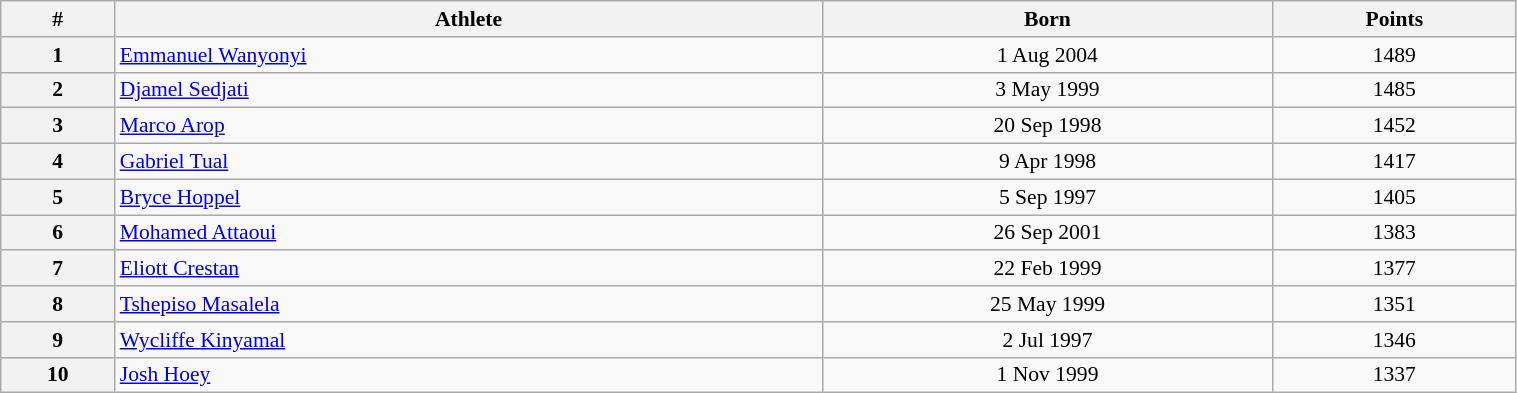<table class="wikitable" width=80% style="font-size:90%; text-align:center;">
<tr>
<th>#</th>
<th>Athlete</th>
<th>Born</th>
<th>Points</th>
</tr>
<tr>
<th>1</th>
<td align=left> <a href='#'>Emmanuel Wanyonyi</a></td>
<td>1 Aug 2004</td>
<td>1489</td>
</tr>
<tr>
<th>2</th>
<td align=left> <a href='#'>Djamel Sedjati</a></td>
<td>3 May 1999</td>
<td>1485</td>
</tr>
<tr>
<th>3</th>
<td align=left> <a href='#'>Marco Arop</a></td>
<td>20 Sep 1998</td>
<td>1452</td>
</tr>
<tr>
<th>4</th>
<td align=left> <a href='#'>Gabriel Tual</a></td>
<td>9 Apr 1998</td>
<td>1417</td>
</tr>
<tr>
<th>5</th>
<td align=left> <a href='#'>Bryce Hoppel</a></td>
<td>5 Sep 1997</td>
<td>1405</td>
</tr>
<tr>
<th>6</th>
<td align=left> <a href='#'>Mohamed Attaoui</a></td>
<td>26 Sep 2001</td>
<td>1383</td>
</tr>
<tr>
<th>7</th>
<td align=left> <a href='#'>Eliott Crestan</a></td>
<td>22 Feb 1999</td>
<td>1377</td>
</tr>
<tr>
<th>8</th>
<td align=left> <a href='#'>Tshepiso Masalela</a></td>
<td>25 May 1999</td>
<td>1351</td>
</tr>
<tr>
<th>9</th>
<td align=left> <a href='#'>Wycliffe Kinyamal</a></td>
<td>2 Jul 1997</td>
<td>1346</td>
</tr>
<tr>
<th>10</th>
<td align=left> <a href='#'>Josh Hoey</a></td>
<td>1 Nov 1999</td>
<td>1337</td>
</tr>
</table>
